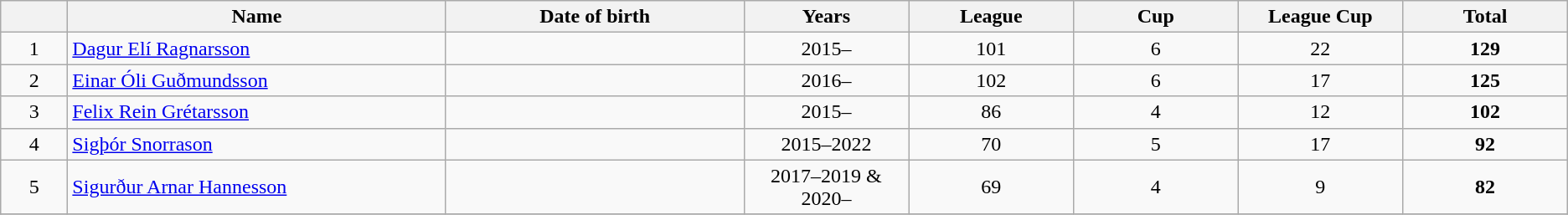<table class="wikitable sortable" style="text-align:center;">
<tr>
<th style="width: 3em;"></th>
<th style="width: 19em;">Name</th>
<th style="width: 15em;">Date of birth</th>
<th style="width: 8em;">Years</th>
<th style="width: 8em;">League</th>
<th style="width:8em;">Cup</th>
<th style="width: 8em;">League Cup</th>
<th style="width: 8em;">Total</th>
</tr>
<tr>
<td>1</td>
<td style="text-align:left;"> <a href='#'>Dagur Elí Ragnarsson</a></td>
<td></td>
<td>2015–</td>
<td>101</td>
<td>6</td>
<td>22</td>
<td><strong>129</strong></td>
</tr>
<tr>
<td>2</td>
<td style="text-align:left;"> <a href='#'>Einar Óli Guðmundsson</a></td>
<td></td>
<td>2016–</td>
<td>102</td>
<td>6</td>
<td>17</td>
<td><strong>125</strong></td>
</tr>
<tr>
<td>3</td>
<td style="text-align:left;"> <a href='#'>Felix Rein Grétarsson</a></td>
<td></td>
<td>2015–</td>
<td>86</td>
<td>4</td>
<td>12</td>
<td><strong>102</strong></td>
</tr>
<tr>
<td>4</td>
<td style="text-align:left;"> <a href='#'>Sigþór Snorrason</a></td>
<td></td>
<td>2015–2022</td>
<td>70</td>
<td>5</td>
<td>17</td>
<td><strong>92</strong></td>
</tr>
<tr>
<td>5</td>
<td style="text-align:left;"> <a href='#'>Sigurður Arnar Hannesson</a></td>
<td></td>
<td>2017–2019 & 2020–</td>
<td>69</td>
<td>4</td>
<td>9</td>
<td><strong>82</strong></td>
</tr>
<tr>
</tr>
</table>
